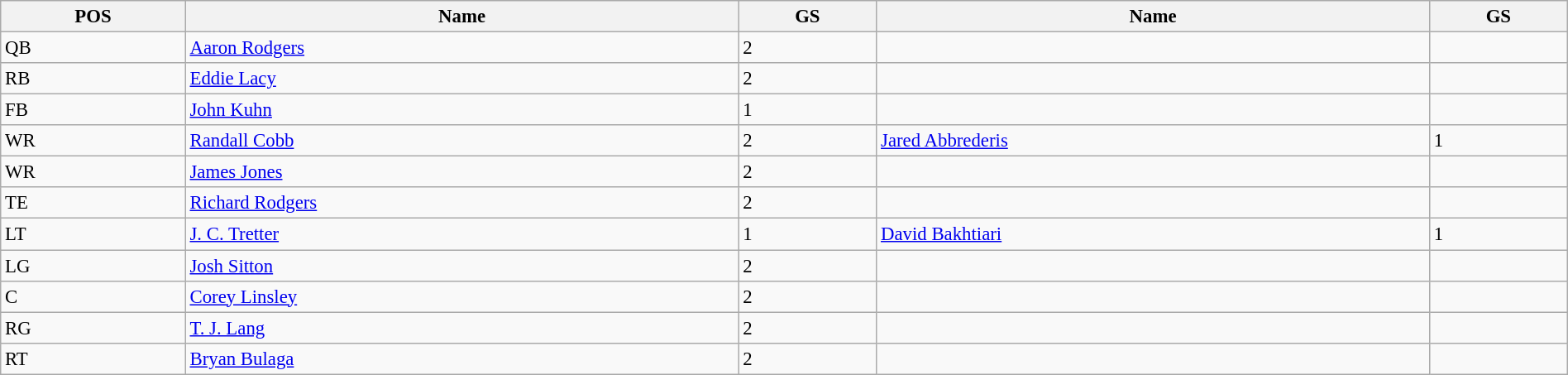<table class="wikitable" style="width:100%; text-align:center; font-size:95%; text-align:left;">
<tr>
<th><strong>POS</strong></th>
<th><strong>Name</strong></th>
<th><strong>GS</strong></th>
<th><strong>Name</strong></th>
<th><strong>GS</strong></th>
</tr>
<tr>
<td>QB</td>
<td><a href='#'>Aaron Rodgers</a></td>
<td>2</td>
<td></td>
<td></td>
</tr>
<tr>
<td>RB</td>
<td><a href='#'>Eddie Lacy</a></td>
<td>2</td>
<td></td>
<td></td>
</tr>
<tr>
<td>FB</td>
<td><a href='#'>John Kuhn</a></td>
<td>1</td>
<td></td>
<td></td>
</tr>
<tr>
<td>WR</td>
<td><a href='#'>Randall Cobb</a></td>
<td>2</td>
<td><a href='#'>Jared Abbrederis</a></td>
<td>1</td>
</tr>
<tr>
<td>WR</td>
<td><a href='#'>James Jones</a></td>
<td>2</td>
<td></td>
<td></td>
</tr>
<tr>
<td>TE</td>
<td><a href='#'>Richard Rodgers</a></td>
<td>2</td>
<td></td>
<td></td>
</tr>
<tr>
<td>LT</td>
<td><a href='#'>J. C. Tretter</a></td>
<td>1</td>
<td><a href='#'>David Bakhtiari</a></td>
<td>1</td>
</tr>
<tr>
<td>LG</td>
<td><a href='#'>Josh Sitton</a></td>
<td>2</td>
<td></td>
<td></td>
</tr>
<tr>
<td>C</td>
<td><a href='#'>Corey Linsley</a></td>
<td>2</td>
<td></td>
<td></td>
</tr>
<tr>
<td>RG</td>
<td><a href='#'>T. J. Lang</a></td>
<td>2</td>
<td></td>
<td></td>
</tr>
<tr>
<td>RT</td>
<td><a href='#'>Bryan Bulaga</a></td>
<td>2</td>
<td></td>
<td></td>
</tr>
</table>
